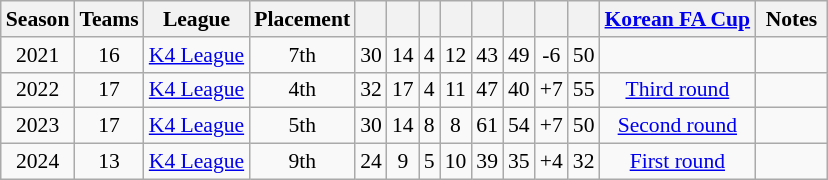<table class="wikitable" style="text-align: center; font-size:90%;">
<tr>
<th>Season</th>
<th>Teams</th>
<th>League</th>
<th>Placement</th>
<th></th>
<th></th>
<th></th>
<th></th>
<th></th>
<th></th>
<th></th>
<th></th>
<th><a href='#'>Korean FA Cup</a></th>
<th> Notes </th>
</tr>
<tr>
<td>2021</td>
<td>16</td>
<td><a href='#'>K4 League</a></td>
<td>7th</td>
<td>30</td>
<td>14</td>
<td>4</td>
<td>12</td>
<td>43</td>
<td>49</td>
<td>-6</td>
<td>50</td>
<td> </td>
<td> </td>
</tr>
<tr>
<td>2022</td>
<td>17</td>
<td><a href='#'>K4 League</a></td>
<td>4th</td>
<td>32</td>
<td>17</td>
<td>4</td>
<td>11</td>
<td>47</td>
<td>40</td>
<td>+7</td>
<td>55</td>
<td><a href='#'>Third round</a></td>
<td> </td>
</tr>
<tr>
<td>2023</td>
<td>17</td>
<td><a href='#'>K4 League</a></td>
<td>5th</td>
<td>30</td>
<td>14</td>
<td>8</td>
<td>8</td>
<td>61</td>
<td>54</td>
<td>+7</td>
<td>50</td>
<td><a href='#'>Second round</a></td>
<td> </td>
</tr>
<tr>
<td>2024</td>
<td>13</td>
<td><a href='#'>K4 League</a></td>
<td>9th</td>
<td>24</td>
<td>9</td>
<td>5</td>
<td>10</td>
<td>39</td>
<td>35</td>
<td>+4</td>
<td>32</td>
<td><a href='#'>First round</a></td>
<td> </td>
</tr>
</table>
